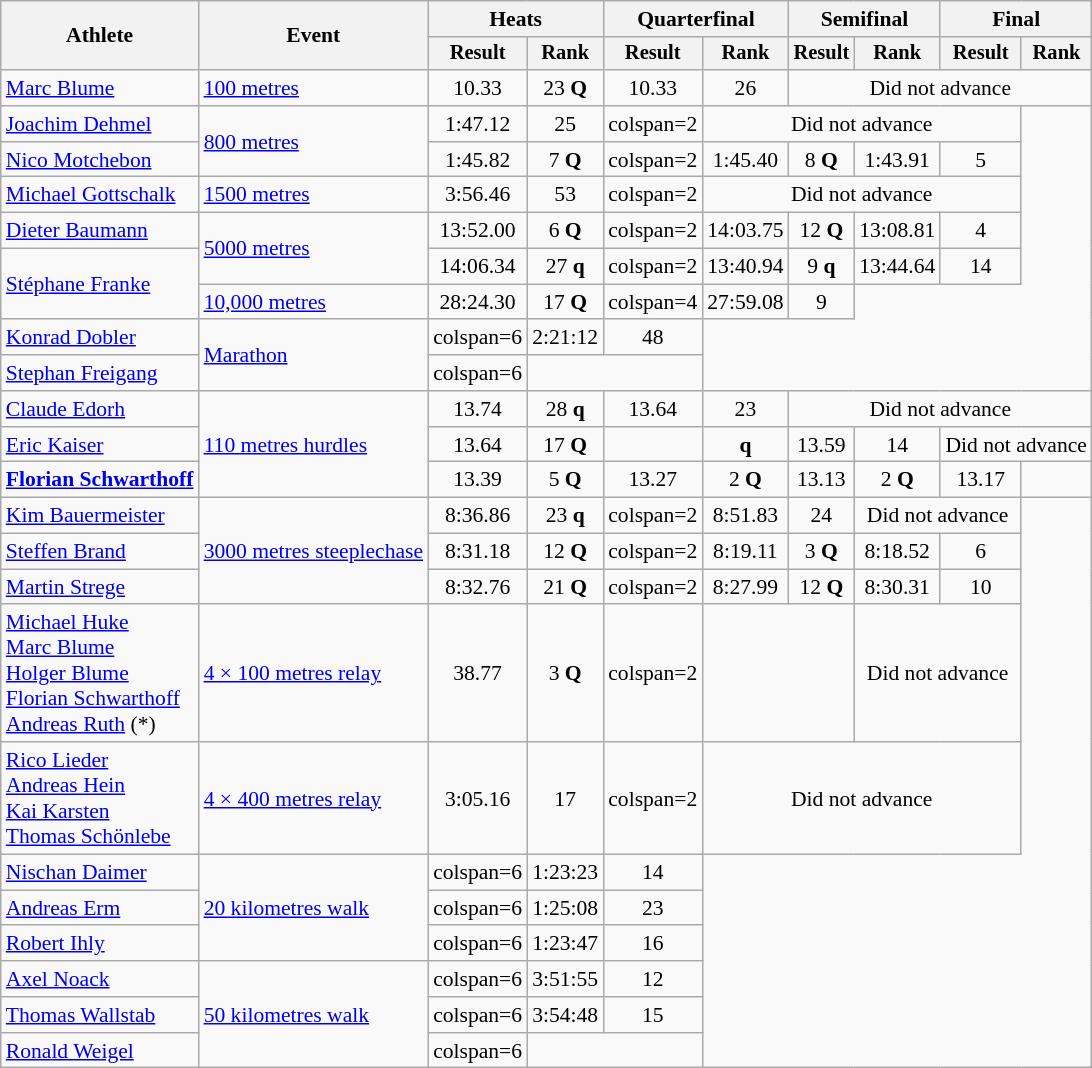<table class="wikitable" style="font-size:90%">
<tr>
<th rowspan="2">Athlete</th>
<th rowspan="2">Event</th>
<th colspan="2">Heats</th>
<th colspan="2">Quarterfinal</th>
<th colspan="2">Semifinal</th>
<th colspan="2">Final</th>
</tr>
<tr style="font-size:95%">
<th>Result</th>
<th>Rank</th>
<th>Result</th>
<th>Rank</th>
<th>Result</th>
<th>Rank</th>
<th>Result</th>
<th>Rank</th>
</tr>
<tr align=center>
<td align=left><a href='#'>Marc Blume</a></td>
<td align=left><a href='#'>100 metres</a></td>
<td>10.33</td>
<td>23 <strong>Q</strong></td>
<td>10.33</td>
<td>26</td>
<td colspan=4>Did not advance</td>
</tr>
<tr align=center>
<td align=left><a href='#'>Joachim Dehmel</a></td>
<td align=left rowspan=2><a href='#'>800 metres</a></td>
<td>1:47.12</td>
<td>25</td>
<td>colspan=2</td>
<td colspan=4>Did not advance</td>
</tr>
<tr align=center>
<td align=left><a href='#'>Nico Motchebon</a></td>
<td>1:45.82</td>
<td>7 <strong>Q</strong></td>
<td>colspan=2</td>
<td>1:45.40</td>
<td>8 <strong>Q</strong></td>
<td>1:43.91</td>
<td>5</td>
</tr>
<tr align=center>
<td align=left><a href='#'>Michael Gottschalk</a></td>
<td align=left><a href='#'>1500 metres</a></td>
<td>3:56.46</td>
<td>53</td>
<td>colspan=2</td>
<td colspan=4>Did not advance</td>
</tr>
<tr align=center>
<td align=left><a href='#'>Dieter Baumann</a></td>
<td align=left rowspan=2><a href='#'>5000 metres</a></td>
<td>13:52.00</td>
<td>6 <strong>Q</strong></td>
<td>colspan=2</td>
<td>14:03.75</td>
<td>12 <strong>Q</strong></td>
<td>13:08.81</td>
<td>4</td>
</tr>
<tr align=center>
<td align=left rowspan=2><a href='#'>Stéphane Franke</a></td>
<td>14:06.34</td>
<td>27 <strong>q</strong></td>
<td>colspan=2</td>
<td>13:40.94</td>
<td>9 <strong>q</strong></td>
<td>13:44.64</td>
<td>14</td>
</tr>
<tr align=center>
<td align=left><a href='#'>10,000 metres</a></td>
<td>28:24.30</td>
<td>17 <strong>Q</strong></td>
<td>colspan=4</td>
<td>27:59.08</td>
<td>9</td>
</tr>
<tr align=center>
<td align=left><a href='#'>Konrad Dobler</a></td>
<td align=left rowspan=2><a href='#'>Marathon</a></td>
<td>colspan=6</td>
<td>2:21:12</td>
<td>48</td>
</tr>
<tr align=center>
<td align=left><a href='#'>Stephan Freigang</a></td>
<td>colspan=6</td>
<td colspan=2></td>
</tr>
<tr align=center>
<td align=left><a href='#'>Claude Edorh</a></td>
<td align=left rowspan=3><a href='#'>110 metres hurdles</a></td>
<td>13.74</td>
<td>28 <strong>q</strong></td>
<td>13.64</td>
<td>23</td>
<td colspan=4>Did not advance</td>
</tr>
<tr align=center>
<td align=left><a href='#'>Eric Kaiser</a></td>
<td>13.64</td>
<td>17 <strong>Q</strong></td>
<td></td>
<td><strong>q</strong></td>
<td>13.59</td>
<td>14</td>
<td colspan=2>Did not advance</td>
</tr>
<tr align=center>
<td align=left><strong><a href='#'>Florian Schwarthoff</a></strong></td>
<td>13.39</td>
<td>5 <strong>Q</strong></td>
<td>13.27</td>
<td>2 <strong>Q</strong></td>
<td>13.13</td>
<td>2 <strong>Q</strong></td>
<td>13.17</td>
<td></td>
</tr>
<tr align=center>
<td align=left><a href='#'>Kim Bauermeister</a></td>
<td align=left rowspan=3><a href='#'>3000 metres steeplechase</a></td>
<td>8:36.86</td>
<td>23 <strong>q</strong></td>
<td>colspan=2</td>
<td>8:51.83</td>
<td>24</td>
<td colspan=2>Did not advance</td>
</tr>
<tr align=center>
<td align=left><a href='#'>Steffen Brand</a></td>
<td>8:31.18</td>
<td>12 <strong>Q</strong></td>
<td>colspan=2</td>
<td>8:19.11</td>
<td>3 <strong>Q</strong></td>
<td>8:18.52</td>
<td>6</td>
</tr>
<tr align=center>
<td align=left><a href='#'>Martin Strege</a></td>
<td>8:32.76</td>
<td>21 <strong>Q</strong></td>
<td>colspan=2</td>
<td>8:27.99</td>
<td>12 <strong>Q</strong></td>
<td>8:30.31</td>
<td>10</td>
</tr>
<tr align=center>
<td align=left><a href='#'>Michael Huke</a><br><a href='#'>Marc Blume</a><br><a href='#'>Holger Blume</a><br><a href='#'>Florian Schwarthoff</a><br><a href='#'>Andreas Ruth</a> (*)</td>
<td align=left><a href='#'>4 × 100 metres relay</a></td>
<td>38.77</td>
<td>3 <strong>Q</strong></td>
<td>colspan=2</td>
<td colspan=2></td>
<td colspan=2>Did not advance</td>
</tr>
<tr align=center>
<td align=left><a href='#'>Rico Lieder</a><br><a href='#'>Andreas Hein</a><br><a href='#'>Kai Karsten</a><br><a href='#'>Thomas Schönlebe</a></td>
<td align=left><a href='#'>4 × 400 metres relay</a></td>
<td>3:05.16</td>
<td>17</td>
<td>colspan=2</td>
<td colspan=4>Did not advance</td>
</tr>
<tr align=center>
<td align=left><a href='#'>Nischan Daimer</a></td>
<td align=left rowspan=3><a href='#'>20 kilometres walk</a></td>
<td>colspan=6</td>
<td>1:23:23</td>
<td>14</td>
</tr>
<tr align=center>
<td align=left><a href='#'>Andreas Erm</a></td>
<td>colspan=6</td>
<td>1:25:08</td>
<td>23</td>
</tr>
<tr align=center>
<td align=left><a href='#'>Robert Ihly</a></td>
<td>colspan=6</td>
<td>1:23:47</td>
<td>16</td>
</tr>
<tr align=center>
<td align=left><a href='#'>Axel Noack</a></td>
<td align=left rowspan=3><a href='#'>50 kilometres walk</a></td>
<td>colspan=6</td>
<td>3:51:55</td>
<td>12</td>
</tr>
<tr align=center>
<td align=left><a href='#'>Thomas Wallstab</a></td>
<td>colspan=6</td>
<td>3:54:48</td>
<td>15</td>
</tr>
<tr align=center>
<td align=left><a href='#'>Ronald Weigel</a></td>
<td>colspan=6</td>
<td colspan=2></td>
</tr>
</table>
